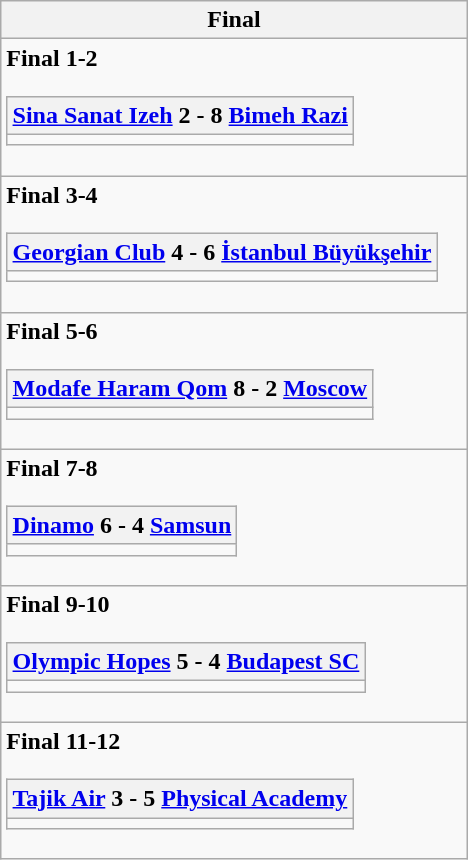<table class="wikitable outercollapse">
<tr>
<th>Final</th>
</tr>
<tr>
<td><strong>Final 1-2</strong><br><table class="wikitable collapsible innercollapse">
<tr>
<th> <a href='#'>Sina Sanat Izeh</a> 2 - 8  <a href='#'>Bimeh Razi</a></th>
</tr>
<tr>
<td></td>
</tr>
</table>
</td>
</tr>
<tr>
<td><strong>Final 3-4</strong><br><table class="wikitable collapsible innercollapse">
<tr>
<th> <a href='#'>Georgian Club</a> 4 - 6  <a href='#'>İstanbul Büyükşehir</a></th>
</tr>
<tr>
<td></td>
</tr>
</table>
</td>
</tr>
<tr>
<td><strong>Final 5-6</strong><br><table class="wikitable collapsible innercollapse">
<tr>
<th> <a href='#'>Modafe Haram Qom</a> 8 -  2  <a href='#'>Moscow</a></th>
</tr>
<tr>
<td></td>
</tr>
</table>
</td>
</tr>
<tr>
<td><strong>Final 7-8</strong><br><table class="wikitable collapsible innercollapse">
<tr>
<th> <a href='#'>Dinamo</a> 6 - 4  <a href='#'>Samsun</a></th>
</tr>
<tr>
<td></td>
</tr>
</table>
</td>
</tr>
<tr>
<td><strong>Final 9-10</strong><br><table class="wikitable collapsible innercollapse">
<tr>
<th> <a href='#'>Olympic Hopes</a> 5 - 4  <a href='#'>Budapest SC</a></th>
</tr>
<tr>
<td></td>
</tr>
</table>
</td>
</tr>
<tr>
<td><strong>Final 11-12</strong><br><table class="wikitable collapsible innercollapse">
<tr>
<th> <a href='#'>Tajik Air</a> 3 - 5  <a href='#'>Physical Academy</a></th>
</tr>
<tr>
<td></td>
</tr>
</table>
</td>
</tr>
</table>
